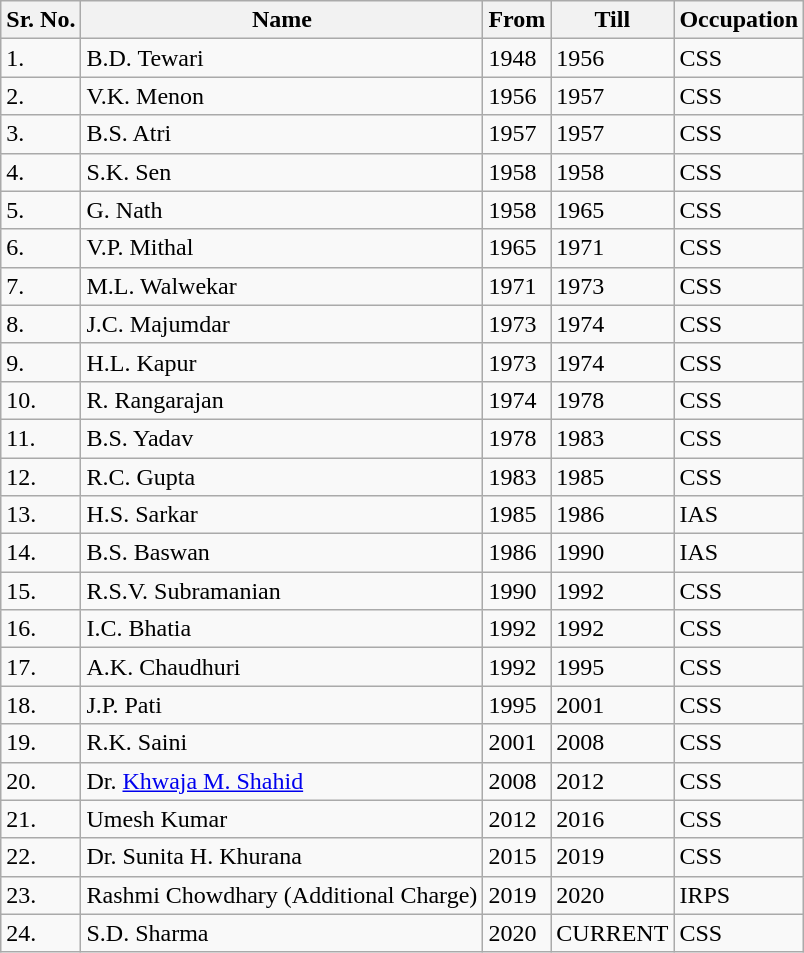<table class="sortable wikitable">
<tr>
<th>Sr. No.</th>
<th>Name</th>
<th>From</th>
<th>Till</th>
<th>Occupation</th>
</tr>
<tr>
<td>1.</td>
<td>B.D. Tewari</td>
<td>1948</td>
<td>1956</td>
<td>CSS</td>
</tr>
<tr>
<td>2.</td>
<td>V.K. Menon</td>
<td>1956</td>
<td>1957</td>
<td>CSS</td>
</tr>
<tr>
<td>3.</td>
<td>B.S. Atri</td>
<td>1957</td>
<td>1957</td>
<td>CSS</td>
</tr>
<tr>
<td>4.</td>
<td>S.K. Sen</td>
<td>1958</td>
<td>1958</td>
<td>CSS</td>
</tr>
<tr>
<td>5.</td>
<td>G. Nath</td>
<td>1958</td>
<td>1965</td>
<td>CSS</td>
</tr>
<tr>
<td>6.</td>
<td>V.P. Mithal</td>
<td>1965</td>
<td>1971</td>
<td>CSS</td>
</tr>
<tr>
<td>7.</td>
<td>M.L. Walwekar</td>
<td>1971</td>
<td>1973</td>
<td>CSS</td>
</tr>
<tr>
<td>8.</td>
<td>J.C. Majumdar</td>
<td>1973</td>
<td>1974</td>
<td>CSS</td>
</tr>
<tr>
<td>9.</td>
<td>H.L. Kapur</td>
<td>1973</td>
<td>1974</td>
<td>CSS</td>
</tr>
<tr>
<td>10.</td>
<td>R. Rangarajan</td>
<td>1974</td>
<td>1978</td>
<td>CSS</td>
</tr>
<tr>
<td>11.</td>
<td>B.S. Yadav</td>
<td>1978</td>
<td>1983</td>
<td>CSS</td>
</tr>
<tr>
<td>12.</td>
<td>R.C. Gupta</td>
<td>1983</td>
<td>1985</td>
<td>CSS</td>
</tr>
<tr>
<td>13.</td>
<td>H.S. Sarkar</td>
<td>1985</td>
<td>1986</td>
<td>IAS</td>
</tr>
<tr>
<td>14.</td>
<td>B.S. Baswan</td>
<td>1986</td>
<td>1990</td>
<td>IAS</td>
</tr>
<tr>
<td>15.</td>
<td>R.S.V. Subramanian</td>
<td>1990</td>
<td>1992</td>
<td>CSS</td>
</tr>
<tr>
<td>16.</td>
<td>I.C. Bhatia</td>
<td>1992</td>
<td>1992</td>
<td>CSS</td>
</tr>
<tr>
<td>17.</td>
<td>A.K. Chaudhuri</td>
<td>1992</td>
<td>1995</td>
<td>CSS</td>
</tr>
<tr>
<td>18.</td>
<td>J.P. Pati</td>
<td>1995</td>
<td>2001</td>
<td>CSS</td>
</tr>
<tr>
<td>19.</td>
<td>R.K. Saini</td>
<td>2001</td>
<td>2008</td>
<td>CSS</td>
</tr>
<tr>
<td>20.</td>
<td>Dr. <a href='#'>Khwaja M. Shahid</a></td>
<td>2008</td>
<td>2012</td>
<td>CSS</td>
</tr>
<tr>
<td>21.</td>
<td>Umesh Kumar</td>
<td>2012</td>
<td>2016</td>
<td>CSS</td>
</tr>
<tr>
<td>22.</td>
<td>Dr. Sunita H. Khurana</td>
<td>2015</td>
<td>2019</td>
<td>CSS</td>
</tr>
<tr>
<td>23.</td>
<td>Rashmi Chowdhary (Additional Charge)</td>
<td>2019</td>
<td>2020</td>
<td>IRPS</td>
</tr>
<tr>
<td>24.</td>
<td>S.D. Sharma</td>
<td>2020</td>
<td>CURRENT</td>
<td>CSS</td>
</tr>
</table>
